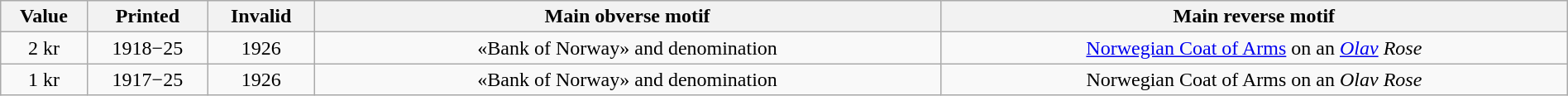<table class="wikitable" style="width:100%; text-align:center;">
<tr>
<th>Value</th>
<th>Printed</th>
<th>Invalid</th>
<th style="width:40%;">Main obverse motif</th>
<th style="width:40%;">Main reverse motif</th>
</tr>
<tr>
<td>2 kr</td>
<td>1918−25</td>
<td>1926</td>
<td>«Bank of Norway» and denomination</td>
<td><a href='#'>Norwegian Coat of Arms</a> on an <em><a href='#'>Olav</a> Rose</em></td>
</tr>
<tr>
<td>1 kr</td>
<td>1917−25</td>
<td>1926</td>
<td>«Bank of Norway» and denomination</td>
<td>Norwegian Coat of Arms on an <em>Olav Rose</em></td>
</tr>
</table>
